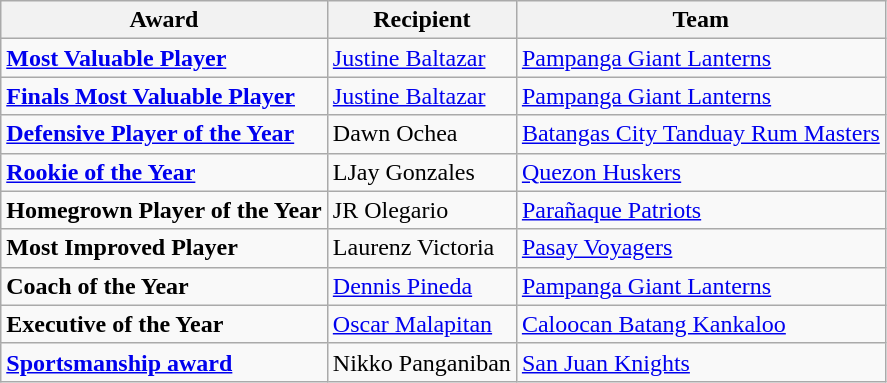<table class="wikitable">
<tr>
<th>Award</th>
<th>Recipient</th>
<th>Team</th>
</tr>
<tr>
<td><strong><a href='#'>Most Valuable Player</a></strong></td>
<td><a href='#'>Justine Baltazar</a></td>
<td><a href='#'>Pampanga Giant Lanterns</a></td>
</tr>
<tr>
<td><strong><a href='#'>Finals Most Valuable Player</a></strong></td>
<td><a href='#'>Justine Baltazar</a></td>
<td><a href='#'>Pampanga Giant Lanterns</a></td>
</tr>
<tr>
<td><strong><a href='#'>Defensive Player of the Year</a></strong></td>
<td>Dawn Ochea</td>
<td><a href='#'>Batangas City Tanduay Rum Masters</a></td>
</tr>
<tr>
<td><strong><a href='#'>Rookie of the Year</a></strong></td>
<td>LJay Gonzales</td>
<td><a href='#'>Quezon Huskers</a></td>
</tr>
<tr>
<td><strong>Homegrown Player of the Year</strong></td>
<td>JR Olegario</td>
<td><a href='#'>Parañaque Patriots</a></td>
</tr>
<tr>
<td><strong>Most Improved Player</strong></td>
<td>Laurenz Victoria</td>
<td><a href='#'>Pasay Voyagers</a></td>
</tr>
<tr>
<td><strong>Coach of the Year</strong></td>
<td><a href='#'>Dennis Pineda</a></td>
<td><a href='#'>Pampanga Giant Lanterns</a></td>
</tr>
<tr>
<td><strong>Executive of the Year</strong></td>
<td><a href='#'>Oscar Malapitan</a></td>
<td><a href='#'>Caloocan Batang Kankaloo</a></td>
</tr>
<tr>
<td><strong><a href='#'>Sportsmanship award</a></strong></td>
<td>Nikko Panganiban</td>
<td><a href='#'>San Juan Knights</a></td>
</tr>
</table>
